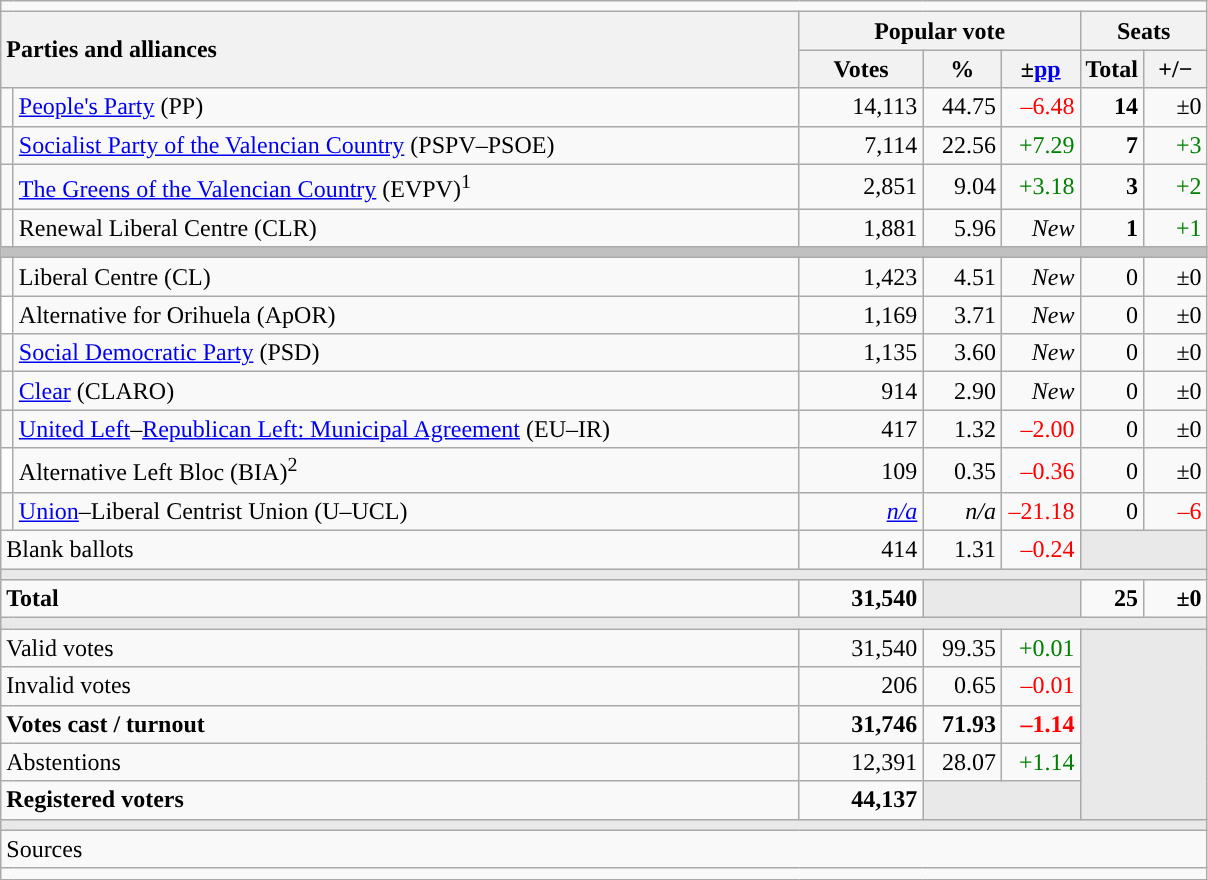<table class="wikitable" style="text-align:right;">
<tr>
<td colspan="7"></td>
</tr>
<tr>
<th style="text-align:left;" rowspan="2" colspan="2" width="525">Parties and alliances</th>
<th colspan="3">Popular vote</th>
<th colspan="2">Seats</th>
</tr>
<tr>
<th width="75">Votes</th>
<th width="45">%</th>
<th width="45">±<a href='#'>pp</a></th>
<th width="35">Total</th>
<th width="35">+/−</th>
</tr>
<tr>
<td width="1" style="color:inherit;background:"></td>
<td align="left"><a href='#'>People's Party</a> (PP)</td>
<td>14,113</td>
<td>44.75</td>
<td style="color:red;">–6.48</td>
<td><strong>14</strong></td>
<td>±0</td>
</tr>
<tr>
<td style="color:inherit;background:"></td>
<td align="left"><a href='#'>Socialist Party of the Valencian Country</a> (PSPV–PSOE)</td>
<td>7,114</td>
<td>22.56</td>
<td style="color:green;">+7.29</td>
<td><strong>7</strong></td>
<td style="color:green;">+3</td>
</tr>
<tr>
<td style="color:inherit;background:"></td>
<td align="left"><a href='#'>The Greens of the Valencian Country</a> (EVPV)<sup>1</sup></td>
<td>2,851</td>
<td>9.04</td>
<td style="color:green;">+3.18</td>
<td><strong>3</strong></td>
<td style="color:green;">+2</td>
</tr>
<tr>
<td style="color:inherit;background:"></td>
<td align="left">Renewal Liberal Centre (CLR)</td>
<td>1,881</td>
<td>5.96</td>
<td><em>New</em></td>
<td><strong>1</strong></td>
<td style="color:green;">+1</td>
</tr>
<tr>
<td colspan="7" bgcolor="#C0C0C0"></td>
</tr>
<tr>
<td style="color:inherit;background:"></td>
<td align="left">Liberal Centre (CL)</td>
<td>1,423</td>
<td>4.51</td>
<td><em>New</em></td>
<td>0</td>
<td>±0</td>
</tr>
<tr>
<td bgcolor="white"></td>
<td align="left">Alternative for Orihuela (ApOR)</td>
<td>1,169</td>
<td>3.71</td>
<td><em>New</em></td>
<td>0</td>
<td>±0</td>
</tr>
<tr>
<td style="color:inherit;background:"></td>
<td align="left"><a href='#'>Social Democratic Party</a> (PSD)</td>
<td>1,135</td>
<td>3.60</td>
<td><em>New</em></td>
<td>0</td>
<td>±0</td>
</tr>
<tr>
<td style="color:inherit;background:"></td>
<td align="left"><a href='#'>Clear</a> (CLARO)</td>
<td>914</td>
<td>2.90</td>
<td><em>New</em></td>
<td>0</td>
<td>±0</td>
</tr>
<tr>
<td style="color:inherit;background:"></td>
<td align="left"><a href='#'>United Left</a>–<a href='#'>Republican Left: Municipal Agreement</a> (EU–IR)</td>
<td>417</td>
<td>1.32</td>
<td style="color:red;">–2.00</td>
<td>0</td>
<td>±0</td>
</tr>
<tr>
<td bgcolor="white"></td>
<td align="left">Alternative Left Bloc (BIA)<sup>2</sup></td>
<td>109</td>
<td>0.35</td>
<td style="color:red;">–0.36</td>
<td>0</td>
<td>±0</td>
</tr>
<tr>
<td style="color:inherit;background:"></td>
<td align="left"><a href='#'>Union</a>–Liberal Centrist Union (U–UCL)</td>
<td><em><a href='#'>n/a</a></em></td>
<td><em>n/a</em></td>
<td style="color:red;">–21.18</td>
<td>0</td>
<td style="color:red;">–6</td>
</tr>
<tr>
<td align="left" colspan="2">Blank ballots</td>
<td>414</td>
<td>1.31</td>
<td style="color:red;">–0.24</td>
<td bgcolor="#E9E9E9" colspan="2"></td>
</tr>
<tr>
<td colspan="7" bgcolor="#E9E9E9"></td>
</tr>
<tr style="font-weight:bold;">
<td align="left" colspan="2">Total</td>
<td>31,540</td>
<td bgcolor="#E9E9E9" colspan="2"></td>
<td>25</td>
<td>±0</td>
</tr>
<tr>
<td colspan="7" bgcolor="#E9E9E9"></td>
</tr>
<tr>
<td align="left" colspan="2">Valid votes</td>
<td>31,540</td>
<td>99.35</td>
<td style="color:green;">+0.01</td>
<td bgcolor="#E9E9E9" colspan="2" rowspan="5"></td>
</tr>
<tr>
<td align="left" colspan="2">Invalid votes</td>
<td>206</td>
<td>0.65</td>
<td style="color:red;">–0.01</td>
</tr>
<tr style="font-weight:bold;">
<td align="left" colspan="2">Votes cast / turnout</td>
<td>31,746</td>
<td>71.93</td>
<td style="color:red;">–1.14</td>
</tr>
<tr>
<td align="left" colspan="2">Abstentions</td>
<td>12,391</td>
<td>28.07</td>
<td style="color:green;">+1.14</td>
</tr>
<tr style="font-weight:bold;">
<td align="left" colspan="2">Registered voters</td>
<td>44,137</td>
<td bgcolor="#E9E9E9" colspan="2"></td>
</tr>
<tr>
<td colspan="7" bgcolor="#E9E9E9"></td>
</tr>
<tr>
<td align="left" colspan="7">Sources</td>
</tr>
<tr>
<td colspan="7" style="text-align:left; max-width:790px;"></td>
</tr>
</table>
